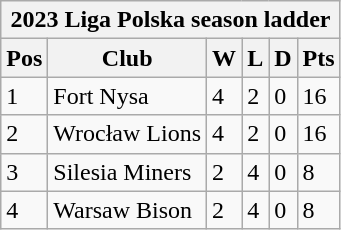<table class="wikitable sortable">
<tr>
<th colspan="6">2023 Liga Polska season ladder</th>
</tr>
<tr>
<th>Pos</th>
<th>Club</th>
<th>W</th>
<th>L</th>
<th>D</th>
<th>Pts</th>
</tr>
<tr>
<td>1</td>
<td>Fort Nysa</td>
<td>4</td>
<td>2</td>
<td>0</td>
<td>16</td>
</tr>
<tr>
<td>2</td>
<td>Wrocław Lions</td>
<td>4</td>
<td>2</td>
<td>0</td>
<td>16</td>
</tr>
<tr>
<td>3</td>
<td>Silesia Miners</td>
<td>2</td>
<td>4</td>
<td>0</td>
<td>8</td>
</tr>
<tr>
<td>4</td>
<td>Warsaw Bison</td>
<td>2</td>
<td>4</td>
<td>0</td>
<td>8</td>
</tr>
</table>
